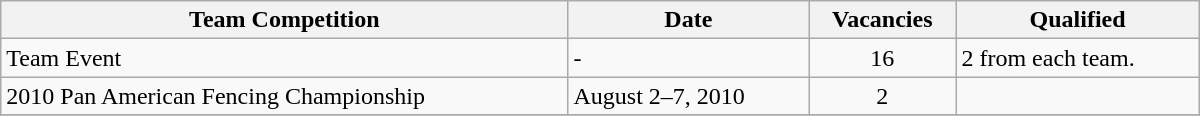<table class="wikitable" width=800>
<tr>
<th>Team Competition</th>
<th>Date</th>
<th>Vacancies</th>
<th>Qualified</th>
</tr>
<tr>
<td>Team Event</td>
<td>-</td>
<td align="center">16</td>
<td>2 from each team.</td>
</tr>
<tr>
<td>2010 Pan American Fencing Championship</td>
<td>August 2–7, 2010</td>
<td align="center">2</td>
<td><br></td>
</tr>
<tr>
</tr>
</table>
